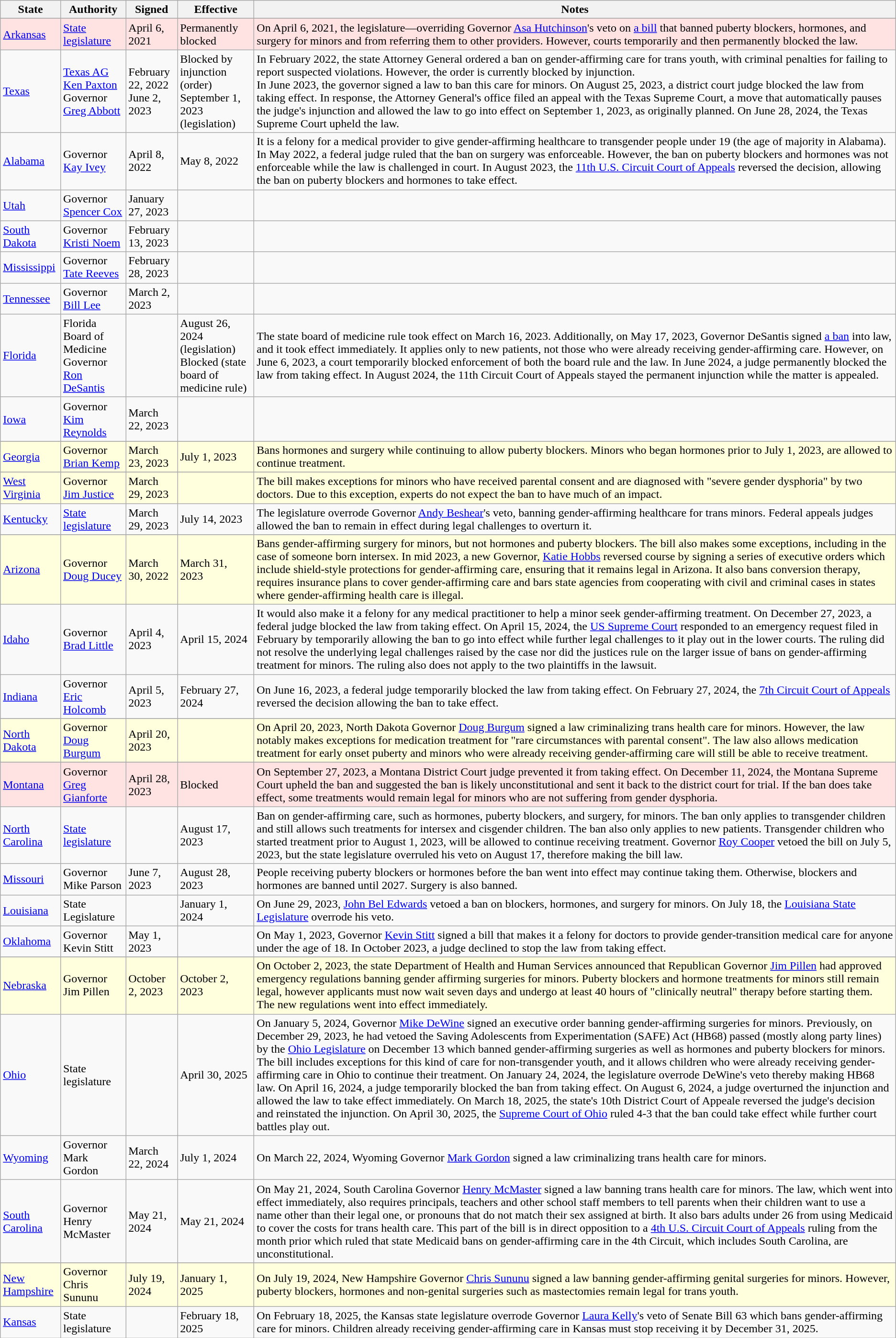<table class="wikitable sortable">
<tr>
<th>State</th>
<th>Authority</th>
<th>Signed</th>
<th>Effective</th>
<th>Notes</th>
</tr>
<tr>
</tr>
<tr style="background: #FFE3E3;">
<td><a href='#'>Arkansas</a></td>
<td><a href='#'>State legislature</a></td>
<td>April 6, 2021</td>
<td>Permanently blocked</td>
<td>On April 6, 2021, the legislature—overriding Governor <a href='#'>Asa Hutchinson</a>'s veto on <a href='#'>a bill</a> that banned puberty blockers, hormones, and surgery for minors and from referring them to other providers. However, courts temporarily and then permanently blocked the law.</td>
</tr>
<tr>
<td><a href='#'>Texas</a></td>
<td><a href='#'>Texas AG</a> <a href='#'>Ken Paxton</a><br>Governor <a href='#'>Greg Abbott</a></td>
<td>February 22, 2022<br>June 2, 2023</td>
<td>Blocked by injunction (order)<br>September 1, 2023 (legislation)</td>
<td>In February 2022, the state Attorney General ordered a ban on gender-affirming care for trans youth, with criminal penalties for failing to report suspected violations. However, the order is currently blocked by injunction.<br>In June 2023, the governor signed a law to ban this care for minors. On August 25, 2023, a district court judge blocked the law from taking effect. In response, the Attorney General's office filed an appeal with the Texas Supreme Court, a move that automatically pauses the judge's injunction and allowed the law to go into effect on September 1, 2023, as originally planned. On June 28, 2024, the Texas Supreme Court upheld the law.</td>
</tr>
<tr>
<td><a href='#'>Alabama</a></td>
<td>Governor <a href='#'>Kay Ivey</a></td>
<td>April 8, 2022</td>
<td>May 8, 2022</td>
<td>It is a felony for a medical provider to give gender-affirming healthcare to transgender people under 19 (the age of majority in Alabama). In May 2022, a federal judge ruled that the ban on surgery was enforceable. However, the ban on puberty blockers and hormones was not enforceable while the law is challenged in court. In August 2023, the <a href='#'>11th U.S. Circuit Court of Appeals</a> reversed the decision, allowing the ban on puberty blockers and hormones to take effect.</td>
</tr>
<tr>
<td><a href='#'>Utah</a></td>
<td>Governor <a href='#'>Spencer Cox</a></td>
<td>January 27, 2023 </td>
<td></td>
<td></td>
</tr>
<tr>
<td><a href='#'>South Dakota</a></td>
<td>Governor <a href='#'>Kristi Noem</a></td>
<td>February 13, 2023</td>
<td></td>
<td></td>
</tr>
<tr>
<td><a href='#'>Mississippi</a></td>
<td>Governor <a href='#'>Tate Reeves</a></td>
<td>February 28, 2023</td>
<td></td>
<td></td>
</tr>
<tr>
<td><a href='#'>Tennessee</a></td>
<td>Governor <a href='#'>Bill Lee</a></td>
<td>March 2, 2023</td>
<td></td>
<td></td>
</tr>
<tr>
<td><a href='#'>Florida</a></td>
<td>Florida Board of Medicine<br>Governor <a href='#'>Ron DeSantis</a></td>
<td></td>
<td>August 26, 2024 (legislation)<br>Blocked (state board of medicine rule)</td>
<td>The state board of medicine rule took effect on March 16, 2023. Additionally, on May 17, 2023, Governor DeSantis signed <a href='#'>a ban</a> into law, and it took effect immediately. It applies only to new patients, not those who were already receiving gender-affirming care. However, on June 6, 2023, a court temporarily blocked enforcement of both the board rule and the law. In June 2024, a judge permanently blocked the law from taking effect. In August 2024, the 11th Circuit Court of Appeals stayed the permanent injunction while the matter is appealed.</td>
</tr>
<tr>
<td><a href='#'>Iowa</a></td>
<td>Governor <a href='#'>Kim Reynolds</a></td>
<td>March 22, 2023</td>
<td></td>
<td></td>
</tr>
<tr>
</tr>
<tr style="background: #FFD;">
<td><a href='#'>Georgia</a></td>
<td>Governor <a href='#'>Brian Kemp</a></td>
<td>March 23, 2023</td>
<td>July 1, 2023</td>
<td>Bans hormones and surgery while continuing to allow puberty blockers. Minors who began hormones prior to July 1, 2023, are allowed to continue treatment.</td>
</tr>
<tr>
</tr>
<tr style="background: #FFD;">
<td><a href='#'>West Virginia</a></td>
<td>Governor <a href='#'>Jim Justice</a></td>
<td>March 29, 2023</td>
<td></td>
<td>The bill makes exceptions for minors who have received parental consent and are diagnosed with "severe gender dysphoria" by two doctors. Due to this exception, experts do not expect the ban to have much of an impact.</td>
</tr>
<tr>
<td><a href='#'>Kentucky</a></td>
<td><a href='#'>State legislature</a></td>
<td>March 29, 2023</td>
<td>July 14, 2023</td>
<td>The legislature overrode Governor <a href='#'>Andy Beshear</a>'s veto, banning gender-affirming healthcare for trans minors. Federal appeals judges allowed the ban to remain in effect during legal challenges to overturn it.</td>
</tr>
<tr>
</tr>
<tr style="background: #FFD;">
<td><a href='#'>Arizona</a></td>
<td>Governor <a href='#'>Doug Ducey</a></td>
<td>March 30, 2022</td>
<td>March 31, 2023</td>
<td>Bans gender-affirming surgery for minors, but not hormones and puberty blockers. The bill also makes some exceptions, including in the case of someone born intersex. In mid 2023, a new Governor, <a href='#'>Katie Hobbs</a> reversed course by signing a series of executive orders which include shield-style protections for gender-affirming care, ensuring that it remains legal in Arizona. It also bans conversion therapy, requires insurance plans to cover gender-affirming care and bars state agencies from cooperating with civil and criminal cases in states where gender-affirming health care is illegal.</td>
</tr>
<tr>
<td><a href='#'>Idaho</a></td>
<td>Governor <a href='#'>Brad Little</a></td>
<td>April 4, 2023</td>
<td>April 15, 2024</td>
<td>It would also make it a felony for any medical practitioner to help a minor seek gender-affirming treatment. On December 27, 2023, a federal judge blocked the law from taking effect. On April 15, 2024, the <a href='#'>US Supreme Court</a> responded to an emergency request filed in February by temporarily allowing the ban to go into effect while further legal challenges to it play out in the lower courts. The ruling did not resolve the underlying legal challenges raised by the case nor did the justices rule on the larger issue of bans on gender-affirming treatment for minors. The ruling also does not apply to the two plaintiffs in the lawsuit.</td>
</tr>
<tr>
<td><a href='#'>Indiana</a></td>
<td>Governor <a href='#'>Eric Holcomb</a></td>
<td>April 5, 2023</td>
<td>February 27, 2024</td>
<td>On June 16, 2023, a federal judge temporarily blocked the law from taking effect. On February 27, 2024, the <a href='#'>7th Circuit Court of Appeals</a> reversed the decision allowing the ban to take effect.</td>
</tr>
<tr>
</tr>
<tr style="background: #FFD;">
<td><a href='#'>North Dakota</a></td>
<td>Governor <a href='#'>Doug Burgum</a></td>
<td>April 20, 2023</td>
<td></td>
<td>On April 20, 2023, North Dakota Governor <a href='#'>Doug Burgum</a> signed a law criminalizing trans health care for minors. However, the law notably makes exceptions for medication treatment for "rare circumstances with parental consent". The law also allows medication treatment for early onset puberty and minors who were already receiving gender-affirming care will still be able to receive treatment.</td>
</tr>
<tr>
</tr>
<tr style="background: #FFE3E3;">
<td><a href='#'>Montana</a></td>
<td>Governor <a href='#'>Greg Gianforte</a></td>
<td>April 28, 2023</td>
<td>Blocked</td>
<td>On September 27, 2023, a Montana District Court judge prevented it from taking effect. On December 11, 2024, the Montana Supreme Court upheld the ban and suggested the ban is likely unconstitutional and sent it back to the district court for trial. If the ban does take effect, some treatments would remain legal for minors who are not suffering from gender dysphoria.</td>
</tr>
<tr>
<td><a href='#'>North Carolina</a></td>
<td><a href='#'>State legislature</a></td>
<td></td>
<td>August 17, 2023</td>
<td>Ban on gender-affirming care, such as hormones, puberty blockers, and surgery, for minors. The ban only applies to transgender children and still allows such treatments for intersex and cisgender children. The ban also only applies to new patients. Transgender children who started treatment prior to August 1, 2023, will be allowed to continue receiving treatment. Governor <a href='#'>Roy Cooper</a> vetoed the bill on July 5, 2023, but the state legislature overruled his veto on August 17, therefore making the bill law.</td>
</tr>
<tr>
<td><a href='#'>Missouri</a></td>
<td>Governor Mike Parson</td>
<td>June 7, 2023</td>
<td>August 28, 2023</td>
<td>People receiving puberty blockers or hormones before the ban went into effect may continue taking them. Otherwise, blockers and hormones are banned until 2027. Surgery is also banned.</td>
</tr>
<tr>
<td><a href='#'>Louisiana</a></td>
<td>State Legislature</td>
<td></td>
<td>January 1, 2024</td>
<td>On June 29, 2023, <a href='#'>John Bel Edwards</a> vetoed a ban on blockers, hormones, and surgery for minors. On July 18, the <a href='#'>Louisiana State Legislature</a> overrode his veto.</td>
</tr>
<tr>
<td><a href='#'>Oklahoma</a></td>
<td>Governor Kevin Stitt</td>
<td>May 1, 2023</td>
<td></td>
<td>On May 1, 2023, Governor <a href='#'>Kevin Stitt</a> signed a bill that makes it a felony for doctors to provide gender-transition medical care for anyone under the age of 18. In October 2023, a judge declined to stop the law from taking effect.</td>
</tr>
<tr>
</tr>
<tr style="background: #FFD;">
<td><a href='#'>Nebraska</a></td>
<td>Governor Jim Pillen</td>
<td>October 2, 2023</td>
<td>October 2, 2023</td>
<td>On October 2, 2023, the state Department of Health and Human Services announced that Republican Governor <a href='#'>Jim Pillen</a> had approved emergency regulations banning gender affirming surgeries for minors. Puberty blockers and hormone treatments for minors still remain legal, however applicants must now wait seven days and undergo at least 40 hours of "clinically neutral" therapy before starting them. The new regulations went into effect immediately.</td>
</tr>
<tr>
<td><a href='#'>Ohio</a></td>
<td>State legislature</td>
<td></td>
<td>April 30, 2025</td>
<td>On January 5, 2024, Governor <a href='#'>Mike DeWine</a> signed an executive order banning gender-affirming surgeries for minors. Previously, on December 29, 2023, he had vetoed the Saving Adolescents from Experimentation (SAFE) Act (HB68) passed (mostly along party lines) by the <a href='#'>Ohio Legislature</a> on December 13 which banned gender-affirming surgeries as well as hormones and puberty blockers for minors. The bill includes exceptions for this kind of care for non-transgender youth, and it allows children who were already receiving gender-affirming care in Ohio to continue their treatment. On January 24, 2024, the legislature overrode DeWine's veto thereby making HB68 law. On April 16, 2024, a judge temporarily blocked the ban from taking effect. On August 6, 2024, a judge overturned the injunction and allowed the law to take effect immediately. On March 18, 2025, the state's 10th District Court of Appeale reversed the judge's decision and reinstated the injunction. On April 30, 2025, the <a href='#'>Supreme Court of Ohio</a> ruled 4-3 that the ban could take effect while further court battles play out.</td>
</tr>
<tr>
<td><a href='#'>Wyoming</a></td>
<td>Governor Mark Gordon</td>
<td>March 22, 2024</td>
<td>July 1, 2024</td>
<td>On March 22, 2024, Wyoming Governor <a href='#'>Mark Gordon</a> signed a law criminalizing trans health care for minors.</td>
</tr>
<tr>
<td><a href='#'>South Carolina</a></td>
<td>Governor Henry McMaster</td>
<td>May 21, 2024</td>
<td>May 21, 2024</td>
<td>On May 21, 2024, South Carolina Governor <a href='#'>Henry McMaster</a> signed a law banning trans health care for minors. The law, which went into effect immediately, also requires principals, teachers and other school staff members to tell parents when their children want to use a name other than their legal one, or pronouns that do not match their sex assigned at birth. It also bars adults under 26 from using Medicaid to cover the costs for trans health care. This part of the bill is in direct opposition to a <a href='#'>4th U.S. Circuit Court of Appeals</a> ruling from the month prior which ruled that state Medicaid bans on gender-affirming care in the 4th Circuit, which includes South Carolina, are unconstitutional.</td>
</tr>
<tr>
</tr>
<tr style="background: #FFD;">
<td><a href='#'>New Hampshire</a></td>
<td>Governor Chris Sununu</td>
<td>July 19, 2024</td>
<td>January 1, 2025</td>
<td>On July 19, 2024, New Hampshire Governor <a href='#'>Chris Sununu</a> signed a law banning gender-affirming genital surgeries for minors. However, puberty blockers, hormones and non-genital surgeries such as mastectomies remain legal for trans youth.</td>
</tr>
<tr>
<td><a href='#'>Kansas</a></td>
<td>State legislature</td>
<td></td>
<td>February 18, 2025</td>
<td>On February 18, 2025, the Kansas state legislature overrode Governor <a href='#'>Laura Kelly</a>'s veto of Senate Bill 63 which bans gender-affirming care for minors. Children already receiving gender-affirming care in Kansas must stop receiving it by December 31, 2025.</td>
</tr>
</table>
